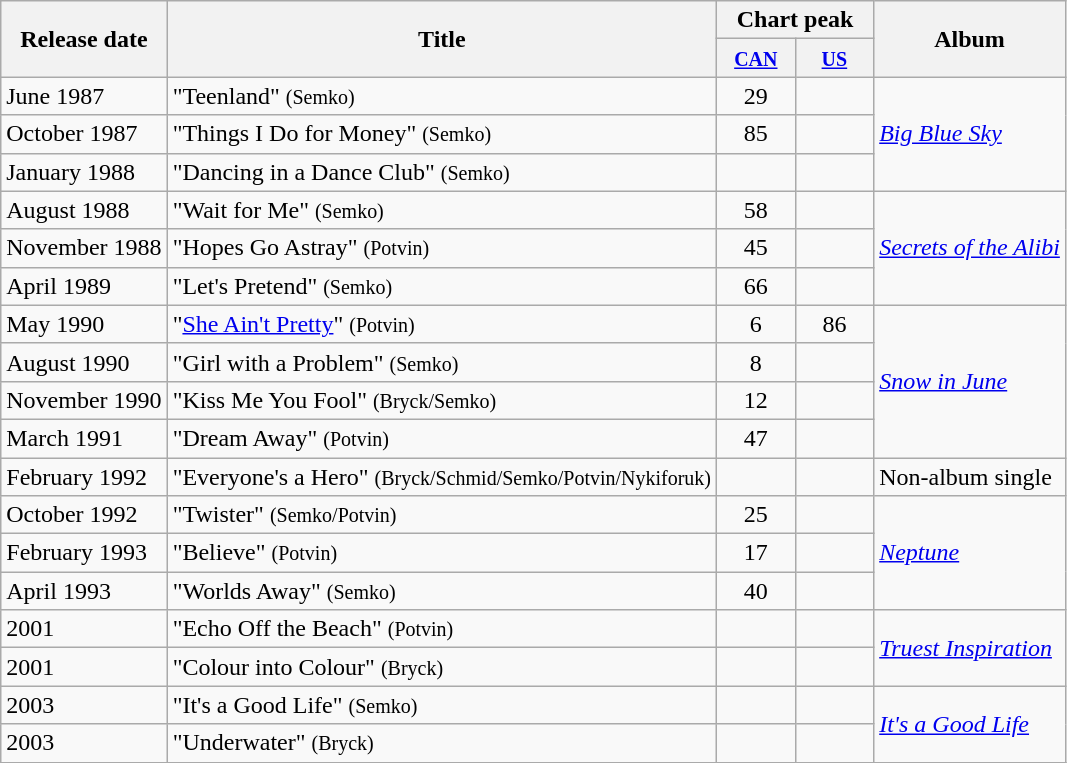<table class="wikitable">
<tr>
<th rowspan="2">Release date</th>
<th rowspan="2">Title</th>
<th colspan="2">Chart peak</th>
<th rowspan="2">Album</th>
</tr>
<tr>
<th width="45"><small><a href='#'>CAN</a></small></th>
<th width="45"><small><a href='#'>US</a></small></th>
</tr>
<tr>
<td>June 1987</td>
<td>"Teenland" <small> (Semko)</small></td>
<td align="center">29</td>
<td align="center"></td>
<td rowspan="3"><em><a href='#'>Big Blue Sky</a></em></td>
</tr>
<tr>
<td>October 1987</td>
<td>"Things I Do for Money" <small> (Semko)</small></td>
<td align="center">85</td>
<td align="center"></td>
</tr>
<tr>
<td>January 1988</td>
<td>"Dancing in a Dance Club" <small> (Semko)</small></td>
<td align="center"></td>
<td align="center"></td>
</tr>
<tr>
<td>August 1988</td>
<td>"Wait for Me" <small> (Semko)</small></td>
<td align="center">58</td>
<td align="center"></td>
<td rowspan="3"><em><a href='#'>Secrets of the Alibi</a></em></td>
</tr>
<tr>
<td>November 1988</td>
<td>"Hopes Go Astray" <small> (Potvin)</small></td>
<td align="center">45</td>
<td align="center"></td>
</tr>
<tr>
<td>April 1989</td>
<td>"Let's Pretend" <small> (Semko)</small></td>
<td align="center">66</td>
<td align="center"></td>
</tr>
<tr>
<td>May 1990</td>
<td>"<a href='#'>She Ain't Pretty</a>" <small> (Potvin)</small></td>
<td align="center">6</td>
<td align="center">86</td>
<td rowspan="4"><em><a href='#'>Snow in June</a></em></td>
</tr>
<tr>
<td>August 1990</td>
<td>"Girl with a Problem" <small> (Semko)</small></td>
<td align="center">8</td>
<td align="center"></td>
</tr>
<tr>
<td>November 1990</td>
<td>"Kiss Me You Fool" <small> (Bryck/Semko)</small></td>
<td align="center">12</td>
<td align="center"></td>
</tr>
<tr>
<td>March 1991</td>
<td>"Dream Away" <small> (Potvin)</small></td>
<td align="center">47</td>
<td align="center"></td>
</tr>
<tr>
<td>February 1992</td>
<td>"Everyone's a Hero" <small> (Bryck/Schmid/Semko/Potvin/Nykiforuk)</small></td>
<td align="center"></td>
<td align="center"></td>
<td rowspan="1">Non-album single</td>
</tr>
<tr>
<td>October 1992</td>
<td>"Twister" <small> (Semko/Potvin)</small></td>
<td align="center">25</td>
<td align="center"></td>
<td rowspan="3"><em><a href='#'>Neptune</a></em></td>
</tr>
<tr>
<td>February 1993</td>
<td>"Believe" <small> (Potvin)</small></td>
<td align="center">17</td>
<td align="center"></td>
</tr>
<tr>
<td>April 1993</td>
<td>"Worlds Away" <small> (Semko)</small></td>
<td align="center">40</td>
<td align="center"></td>
</tr>
<tr>
<td>2001</td>
<td>"Echo Off the Beach" <small> (Potvin)</small></td>
<td align="center"></td>
<td align="center"></td>
<td rowspan="2"><em><a href='#'>Truest Inspiration</a></em></td>
</tr>
<tr>
<td>2001</td>
<td>"Colour into Colour" <small> (Bryck)</small></td>
<td align="center"></td>
<td align="center"></td>
</tr>
<tr>
<td>2003</td>
<td>"It's a Good Life" <small> (Semko)</small></td>
<td align="center"></td>
<td align="center"></td>
<td rowspan="2"><em><a href='#'>It's a Good Life</a></em></td>
</tr>
<tr>
<td>2003</td>
<td>"Underwater" <small> (Bryck)</small></td>
<td align="center"></td>
<td align="center"></td>
</tr>
<tr>
</tr>
</table>
